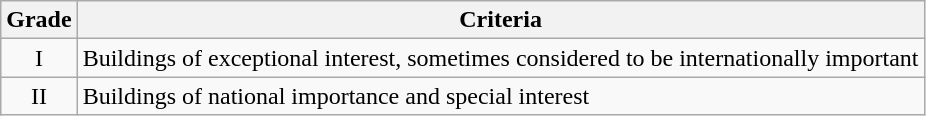<table class="wikitable">
<tr>
<th>Grade</th>
<th>Criteria</th>
</tr>
<tr>
<td align="center" >I</td>
<td>Buildings of exceptional interest, sometimes considered to be internationally important</td>
</tr>
<tr>
<td align="center" >II</td>
<td>Buildings of national importance and special interest</td>
</tr>
</table>
